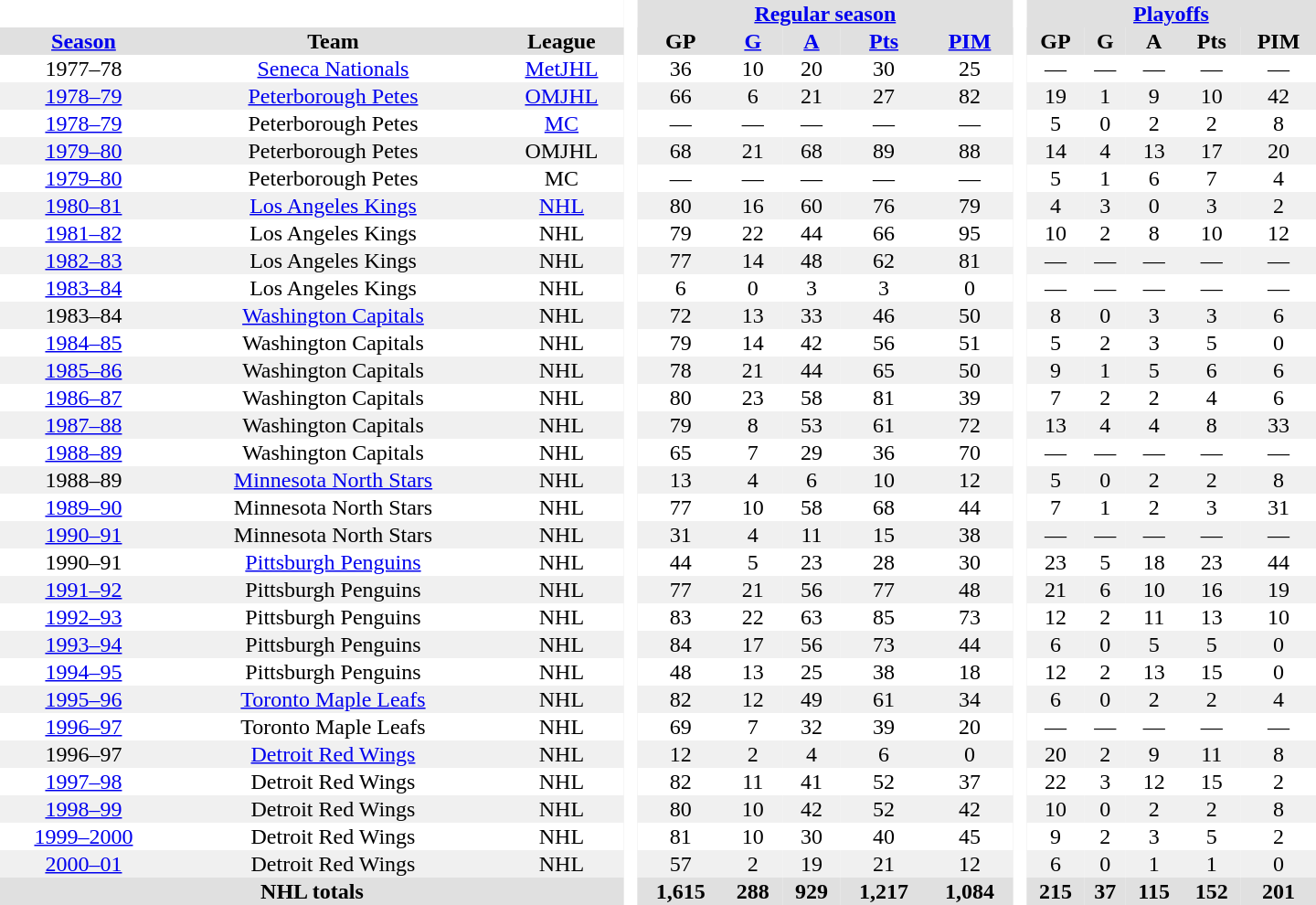<table border="0" cellpadding="1" cellspacing="0" style="text-align:center; width:60em">
<tr bgcolor="#e0e0e0">
<th colspan="3" bgcolor="#ffffff"> </th>
<th rowspan="99" bgcolor="#ffffff"> </th>
<th colspan="5"><a href='#'>Regular season</a></th>
<th rowspan="99" bgcolor="#ffffff"> </th>
<th colspan="5"><a href='#'>Playoffs</a></th>
</tr>
<tr bgcolor="#e0e0e0">
<th><a href='#'>Season</a></th>
<th>Team</th>
<th>League</th>
<th>GP</th>
<th><a href='#'>G</a></th>
<th><a href='#'>A</a></th>
<th><a href='#'>Pts</a></th>
<th><a href='#'>PIM</a></th>
<th>GP</th>
<th>G</th>
<th>A</th>
<th>Pts</th>
<th>PIM</th>
</tr>
<tr>
<td>1977–78</td>
<td><a href='#'>Seneca Nationals</a></td>
<td><a href='#'>MetJHL</a></td>
<td>36</td>
<td>10</td>
<td>20</td>
<td>30</td>
<td>25</td>
<td>—</td>
<td>—</td>
<td>—</td>
<td>—</td>
<td>—</td>
</tr>
<tr bgcolor="#f0f0f0">
<td><a href='#'>1978–79</a></td>
<td><a href='#'>Peterborough Petes</a></td>
<td><a href='#'>OMJHL</a></td>
<td>66</td>
<td>6</td>
<td>21</td>
<td>27</td>
<td>82</td>
<td>19</td>
<td>1</td>
<td>9</td>
<td>10</td>
<td>42</td>
</tr>
<tr>
<td><a href='#'>1978–79</a></td>
<td>Peterborough Petes</td>
<td><a href='#'>MC</a></td>
<td>—</td>
<td>—</td>
<td>—</td>
<td>—</td>
<td>—</td>
<td>5</td>
<td>0</td>
<td>2</td>
<td>2</td>
<td>8</td>
</tr>
<tr bgcolor="#f0f0f0">
<td><a href='#'>1979–80</a></td>
<td>Peterborough Petes</td>
<td>OMJHL</td>
<td>68</td>
<td>21</td>
<td>68</td>
<td>89</td>
<td>88</td>
<td>14</td>
<td>4</td>
<td>13</td>
<td>17</td>
<td>20</td>
</tr>
<tr>
<td><a href='#'>1979–80</a></td>
<td>Peterborough Petes</td>
<td>MC</td>
<td>—</td>
<td>—</td>
<td>—</td>
<td>—</td>
<td>—</td>
<td>5</td>
<td>1</td>
<td>6</td>
<td>7</td>
<td>4</td>
</tr>
<tr bgcolor="#f0f0f0">
<td><a href='#'>1980–81</a></td>
<td><a href='#'>Los Angeles Kings</a></td>
<td><a href='#'>NHL</a></td>
<td>80</td>
<td>16</td>
<td>60</td>
<td>76</td>
<td>79</td>
<td>4</td>
<td>3</td>
<td>0</td>
<td>3</td>
<td>2</td>
</tr>
<tr>
<td><a href='#'>1981–82</a></td>
<td>Los Angeles Kings</td>
<td>NHL</td>
<td>79</td>
<td>22</td>
<td>44</td>
<td>66</td>
<td>95</td>
<td>10</td>
<td>2</td>
<td>8</td>
<td>10</td>
<td>12</td>
</tr>
<tr bgcolor="#f0f0f0">
<td><a href='#'>1982–83</a></td>
<td>Los Angeles Kings</td>
<td>NHL</td>
<td>77</td>
<td>14</td>
<td>48</td>
<td>62</td>
<td>81</td>
<td>—</td>
<td>—</td>
<td>—</td>
<td>—</td>
<td>—</td>
</tr>
<tr>
<td><a href='#'>1983–84</a></td>
<td>Los Angeles Kings</td>
<td>NHL</td>
<td>6</td>
<td>0</td>
<td>3</td>
<td>3</td>
<td>0</td>
<td>—</td>
<td>—</td>
<td>—</td>
<td>—</td>
<td>—</td>
</tr>
<tr bgcolor="#f0f0f0">
<td>1983–84</td>
<td><a href='#'>Washington Capitals</a></td>
<td>NHL</td>
<td>72</td>
<td>13</td>
<td>33</td>
<td>46</td>
<td>50</td>
<td>8</td>
<td>0</td>
<td>3</td>
<td>3</td>
<td>6</td>
</tr>
<tr>
<td><a href='#'>1984–85</a></td>
<td>Washington Capitals</td>
<td>NHL</td>
<td>79</td>
<td>14</td>
<td>42</td>
<td>56</td>
<td>51</td>
<td>5</td>
<td>2</td>
<td>3</td>
<td>5</td>
<td>0</td>
</tr>
<tr bgcolor="#f0f0f0">
<td><a href='#'>1985–86</a></td>
<td>Washington Capitals</td>
<td>NHL</td>
<td>78</td>
<td>21</td>
<td>44</td>
<td>65</td>
<td>50</td>
<td>9</td>
<td>1</td>
<td>5</td>
<td>6</td>
<td>6</td>
</tr>
<tr>
<td><a href='#'>1986–87</a></td>
<td>Washington Capitals</td>
<td>NHL</td>
<td>80</td>
<td>23</td>
<td>58</td>
<td>81</td>
<td>39</td>
<td>7</td>
<td>2</td>
<td>2</td>
<td>4</td>
<td>6</td>
</tr>
<tr bgcolor="#f0f0f0">
<td><a href='#'>1987–88</a></td>
<td>Washington Capitals</td>
<td>NHL</td>
<td>79</td>
<td>8</td>
<td>53</td>
<td>61</td>
<td>72</td>
<td>13</td>
<td>4</td>
<td>4</td>
<td>8</td>
<td>33</td>
</tr>
<tr>
<td><a href='#'>1988–89</a></td>
<td>Washington Capitals</td>
<td>NHL</td>
<td>65</td>
<td>7</td>
<td>29</td>
<td>36</td>
<td>70</td>
<td>—</td>
<td>—</td>
<td>—</td>
<td>—</td>
<td>—</td>
</tr>
<tr bgcolor="#f0f0f0">
<td>1988–89</td>
<td><a href='#'>Minnesota North Stars</a></td>
<td>NHL</td>
<td>13</td>
<td>4</td>
<td>6</td>
<td>10</td>
<td>12</td>
<td>5</td>
<td>0</td>
<td>2</td>
<td>2</td>
<td>8</td>
</tr>
<tr>
<td><a href='#'>1989–90</a></td>
<td>Minnesota North Stars</td>
<td>NHL</td>
<td>77</td>
<td>10</td>
<td>58</td>
<td>68</td>
<td>44</td>
<td>7</td>
<td>1</td>
<td>2</td>
<td>3</td>
<td>31</td>
</tr>
<tr bgcolor="#f0f0f0">
<td><a href='#'>1990–91</a></td>
<td>Minnesota North Stars</td>
<td>NHL</td>
<td>31</td>
<td>4</td>
<td>11</td>
<td>15</td>
<td>38</td>
<td>—</td>
<td>—</td>
<td>—</td>
<td>—</td>
<td>—</td>
</tr>
<tr>
<td>1990–91</td>
<td><a href='#'>Pittsburgh Penguins</a></td>
<td>NHL</td>
<td>44</td>
<td>5</td>
<td>23</td>
<td>28</td>
<td>30</td>
<td>23</td>
<td>5</td>
<td>18</td>
<td>23</td>
<td>44</td>
</tr>
<tr bgcolor="#f0f0f0">
<td><a href='#'>1991–92</a></td>
<td>Pittsburgh Penguins</td>
<td>NHL</td>
<td>77</td>
<td>21</td>
<td>56</td>
<td>77</td>
<td>48</td>
<td>21</td>
<td>6</td>
<td>10</td>
<td>16</td>
<td>19</td>
</tr>
<tr>
<td><a href='#'>1992–93</a></td>
<td>Pittsburgh Penguins</td>
<td>NHL</td>
<td>83</td>
<td>22</td>
<td>63</td>
<td>85</td>
<td>73</td>
<td>12</td>
<td>2</td>
<td>11</td>
<td>13</td>
<td>10</td>
</tr>
<tr bgcolor="#f0f0f0">
<td><a href='#'>1993–94</a></td>
<td>Pittsburgh Penguins</td>
<td>NHL</td>
<td>84</td>
<td>17</td>
<td>56</td>
<td>73</td>
<td>44</td>
<td>6</td>
<td>0</td>
<td>5</td>
<td>5</td>
<td>0</td>
</tr>
<tr>
<td><a href='#'>1994–95</a></td>
<td>Pittsburgh Penguins</td>
<td>NHL</td>
<td>48</td>
<td>13</td>
<td>25</td>
<td>38</td>
<td>18</td>
<td>12</td>
<td>2</td>
<td>13</td>
<td>15</td>
<td>0</td>
</tr>
<tr bgcolor="#f0f0f0">
<td><a href='#'>1995–96</a></td>
<td><a href='#'>Toronto Maple Leafs</a></td>
<td>NHL</td>
<td>82</td>
<td>12</td>
<td>49</td>
<td>61</td>
<td>34</td>
<td>6</td>
<td>0</td>
<td>2</td>
<td>2</td>
<td>4</td>
</tr>
<tr>
<td><a href='#'>1996–97</a></td>
<td>Toronto Maple Leafs</td>
<td>NHL</td>
<td>69</td>
<td>7</td>
<td>32</td>
<td>39</td>
<td>20</td>
<td>—</td>
<td>—</td>
<td>—</td>
<td>—</td>
<td>—</td>
</tr>
<tr bgcolor="#f0f0f0">
<td>1996–97</td>
<td><a href='#'>Detroit Red Wings</a></td>
<td>NHL</td>
<td>12</td>
<td>2</td>
<td>4</td>
<td>6</td>
<td>0</td>
<td>20</td>
<td>2</td>
<td>9</td>
<td>11</td>
<td>8</td>
</tr>
<tr>
<td><a href='#'>1997–98</a></td>
<td>Detroit Red Wings</td>
<td>NHL</td>
<td>82</td>
<td>11</td>
<td>41</td>
<td>52</td>
<td>37</td>
<td>22</td>
<td>3</td>
<td>12</td>
<td>15</td>
<td>2</td>
</tr>
<tr bgcolor="#f0f0f0">
<td><a href='#'>1998–99</a></td>
<td>Detroit Red Wings</td>
<td>NHL</td>
<td>80</td>
<td>10</td>
<td>42</td>
<td>52</td>
<td>42</td>
<td>10</td>
<td>0</td>
<td>2</td>
<td>2</td>
<td>8</td>
</tr>
<tr>
<td><a href='#'>1999–2000</a></td>
<td>Detroit Red Wings</td>
<td>NHL</td>
<td>81</td>
<td>10</td>
<td>30</td>
<td>40</td>
<td>45</td>
<td>9</td>
<td>2</td>
<td>3</td>
<td>5</td>
<td>2</td>
</tr>
<tr bgcolor="#f0f0f0">
<td><a href='#'>2000–01</a></td>
<td>Detroit Red Wings</td>
<td>NHL</td>
<td>57</td>
<td>2</td>
<td>19</td>
<td>21</td>
<td>12</td>
<td>6</td>
<td>0</td>
<td>1</td>
<td>1</td>
<td>0</td>
</tr>
<tr bgcolor="#e0e0e0">
<th colspan="3">NHL totals</th>
<th>1,615</th>
<th>288</th>
<th>929</th>
<th>1,217</th>
<th>1,084</th>
<th>215</th>
<th>37</th>
<th>115</th>
<th>152</th>
<th>201</th>
</tr>
</table>
